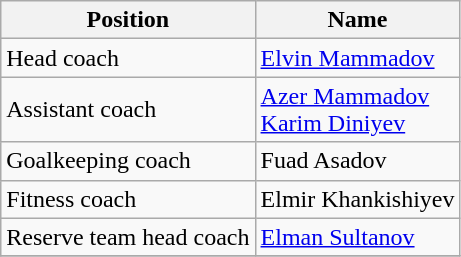<table class="wikitable">
<tr>
<th>Position</th>
<th>Name</th>
</tr>
<tr>
<td>Head coach</td>
<td> <a href='#'>Elvin Mammadov</a></td>
</tr>
<tr>
<td>Assistant coach</td>
<td> <a href='#'>Azer Mammadov</a> <br>  <a href='#'>Karim Diniyev</a></td>
</tr>
<tr>
<td>Goalkeeping coach</td>
<td> Fuad Asadov</td>
</tr>
<tr>
<td>Fitness coach</td>
<td> Elmir Khankishiyev</td>
</tr>
<tr>
<td>Reserve team head coach</td>
<td> <a href='#'>Elman Sultanov</a></td>
</tr>
<tr>
</tr>
</table>
